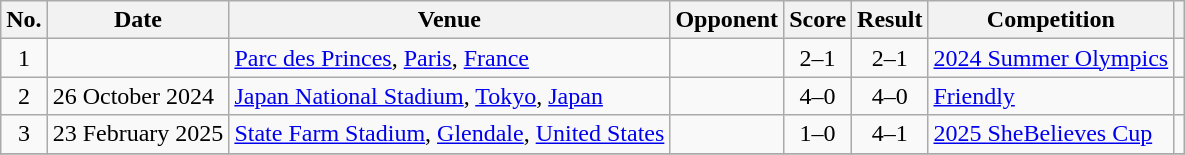<table class="wikitable sortable">
<tr>
<th scope="col">No.</th>
<th scope="col">Date</th>
<th scope="col">Venue</th>
<th scope="col">Opponent</th>
<th scope="col">Score</th>
<th scope="col">Result</th>
<th scope="col">Competition</th>
<th scope="col" class="unsortable"></th>
</tr>
<tr>
<td style="text-align:center">1</td>
<td></td>
<td><a href='#'>Parc des Princes</a>, <a href='#'>Paris</a>, <a href='#'>France</a></td>
<td></td>
<td style="text-align:center">2–1</td>
<td style="text-align:center">2–1</td>
<td><a href='#'>2024 Summer Olympics</a></td>
<td></td>
</tr>
<tr>
<td style="text-align:center">2</td>
<td>26 October 2024</td>
<td><a href='#'>Japan National Stadium</a>, <a href='#'>Tokyo</a>, <a href='#'>Japan</a></td>
<td></td>
<td style="text-align:center">4–0</td>
<td style="text-align:center">4–0</td>
<td><a href='#'>Friendly</a></td>
<td></td>
</tr>
<tr>
<td style="text-align:center">3</td>
<td>23 February 2025</td>
<td><a href='#'>State Farm Stadium</a>, <a href='#'>Glendale</a>, <a href='#'>United States</a></td>
<td></td>
<td style="text-align:center">1–0</td>
<td style="text-align:center">4–1</td>
<td><a href='#'>2025 SheBelieves Cup</a></td>
<td></td>
</tr>
<tr>
</tr>
</table>
